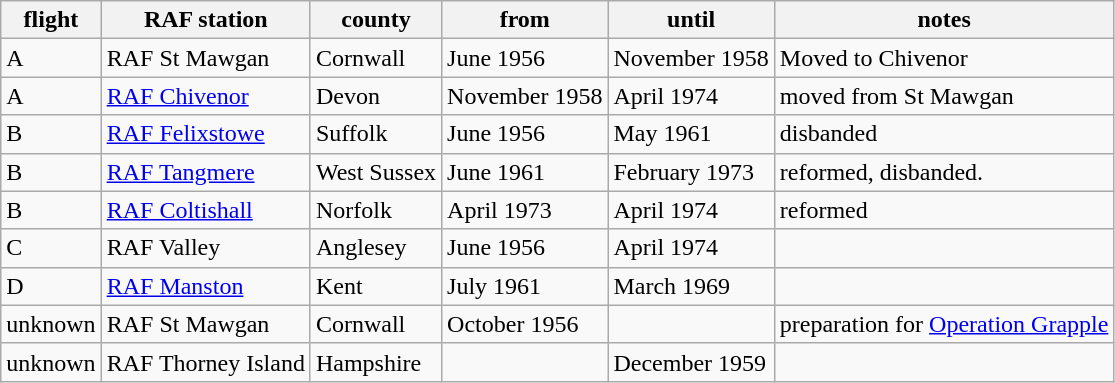<table class=wikitable>
<tr>
<th>flight</th>
<th>RAF station</th>
<th>county</th>
<th>from</th>
<th>until</th>
<th>notes</th>
</tr>
<tr>
<td>A</td>
<td>RAF St Mawgan</td>
<td>Cornwall</td>
<td>June 1956</td>
<td>November 1958</td>
<td>Moved to Chivenor</td>
</tr>
<tr>
<td>A</td>
<td><a href='#'>RAF Chivenor</a></td>
<td>Devon</td>
<td>November 1958</td>
<td>April 1974</td>
<td>moved from St Mawgan</td>
</tr>
<tr>
<td>B</td>
<td><a href='#'>RAF Felixstowe</a></td>
<td>Suffolk</td>
<td>June 1956</td>
<td>May 1961</td>
<td>disbanded</td>
</tr>
<tr>
<td>B</td>
<td><a href='#'>RAF Tangmere</a></td>
<td>West Sussex</td>
<td>June 1961</td>
<td>February 1973</td>
<td>reformed, disbanded.</td>
</tr>
<tr>
<td>B</td>
<td><a href='#'>RAF Coltishall</a></td>
<td>Norfolk</td>
<td>April 1973</td>
<td>April 1974</td>
<td>reformed</td>
</tr>
<tr>
<td>C</td>
<td>RAF Valley</td>
<td>Anglesey</td>
<td>June 1956</td>
<td>April 1974</td>
<td></td>
</tr>
<tr>
<td>D</td>
<td><a href='#'>RAF Manston</a></td>
<td>Kent</td>
<td>July 1961</td>
<td>March 1969</td>
<td></td>
</tr>
<tr>
<td>unknown</td>
<td>RAF St Mawgan</td>
<td>Cornwall</td>
<td>October 1956</td>
<td></td>
<td>preparation for <a href='#'>Operation Grapple</a></td>
</tr>
<tr>
<td>unknown</td>
<td>RAF Thorney Island</td>
<td>Hampshire</td>
<td></td>
<td>December 1959</td>
<td></td>
</tr>
</table>
